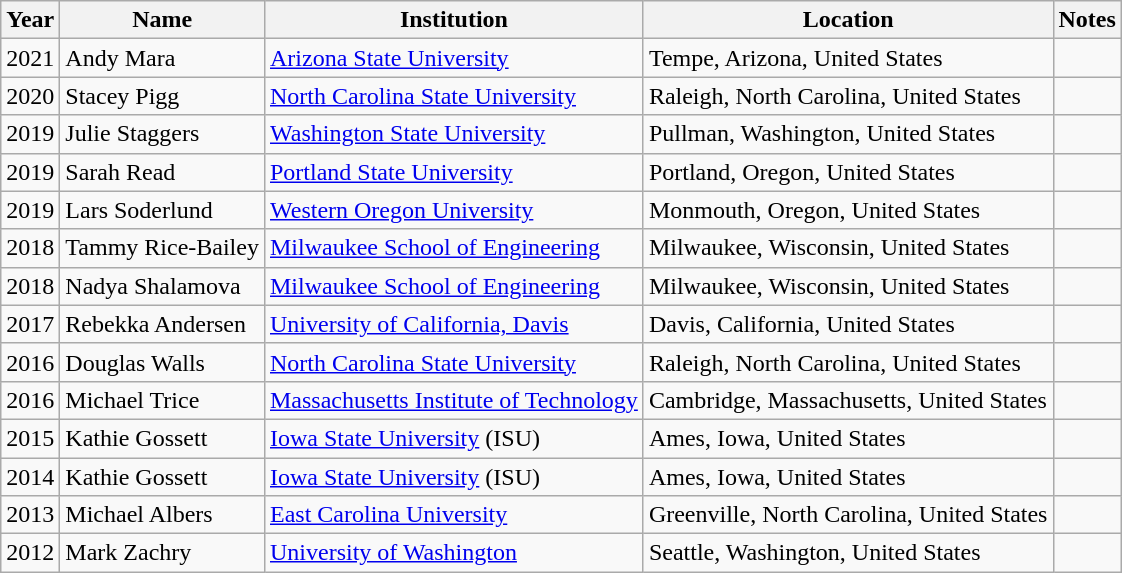<table class="wikitable">
<tr>
<th>Year</th>
<th>Name</th>
<th>Institution</th>
<th>Location</th>
<th>Notes</th>
</tr>
<tr>
<td>2021</td>
<td>Andy Mara</td>
<td><a href='#'>Arizona State University</a></td>
<td>Tempe, Arizona, United States</td>
<td></td>
</tr>
<tr>
<td>2020</td>
<td>Stacey Pigg</td>
<td><a href='#'>North Carolina State University</a></td>
<td>Raleigh, North Carolina, United States</td>
<td></td>
</tr>
<tr>
<td>2019</td>
<td>Julie Staggers</td>
<td><a href='#'>Washington State University</a></td>
<td>Pullman, Washington, United States</td>
<td></td>
</tr>
<tr>
<td>2019</td>
<td>Sarah Read</td>
<td><a href='#'>Portland State University</a></td>
<td>Portland, Oregon, United States</td>
<td></td>
</tr>
<tr>
<td>2019</td>
<td>Lars Soderlund</td>
<td><a href='#'>Western Oregon University</a></td>
<td>Monmouth, Oregon, United States</td>
<td></td>
</tr>
<tr>
<td>2018</td>
<td>Tammy Rice-Bailey</td>
<td><a href='#'>Milwaukee School of Engineering</a></td>
<td>Milwaukee, Wisconsin, United States</td>
<td></td>
</tr>
<tr>
<td>2018</td>
<td>Nadya Shalamova</td>
<td><a href='#'>Milwaukee School of Engineering</a></td>
<td>Milwaukee, Wisconsin, United States</td>
<td></td>
</tr>
<tr>
<td>2017</td>
<td>Rebekka Andersen</td>
<td><a href='#'>University of California, Davis</a></td>
<td>Davis, California, United States</td>
<td></td>
</tr>
<tr>
<td>2016</td>
<td>Douglas Walls</td>
<td><a href='#'>North Carolina State University</a></td>
<td>Raleigh, North Carolina, United States</td>
<td></td>
</tr>
<tr>
<td>2016</td>
<td>Michael Trice</td>
<td><a href='#'>Massachusetts Institute of Technology</a></td>
<td>Cambridge, Massachusetts, United States</td>
<td></td>
</tr>
<tr>
<td>2015</td>
<td>Kathie Gossett</td>
<td><a href='#'>Iowa State University</a> (ISU)</td>
<td>Ames, Iowa, United States</td>
<td></td>
</tr>
<tr>
<td>2014</td>
<td>Kathie Gossett</td>
<td><a href='#'>Iowa State University</a> (ISU)</td>
<td>Ames, Iowa, United States</td>
<td></td>
</tr>
<tr>
<td>2013</td>
<td>Michael Albers</td>
<td><a href='#'>East Carolina University</a></td>
<td>Greenville, North Carolina, United States</td>
<td></td>
</tr>
<tr>
<td>2012</td>
<td>Mark Zachry</td>
<td><a href='#'>University of Washington</a></td>
<td>Seattle, Washington, United States</td>
<td></td>
</tr>
</table>
